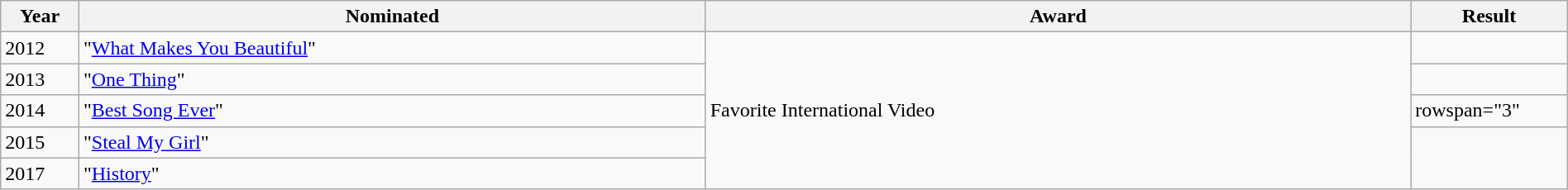<table class="wikitable" style="width:100%;">
<tr>
<th width=5%>Year</th>
<th style="width:40%;">Nominated</th>
<th style="width:45%;">Award</th>
<th style="width:10%;">Result</th>
</tr>
<tr>
<td>2012</td>
<td>"<a href='#'>What Makes You Beautiful</a>"</td>
<td rowspan="5">Favorite International Video</td>
<td></td>
</tr>
<tr>
<td>2013</td>
<td>"<a href='#'>One Thing</a>"</td>
<td></td>
</tr>
<tr>
<td>2014</td>
<td>"<a href='#'>Best Song Ever</a>"</td>
<td>rowspan="3" </td>
</tr>
<tr>
<td>2015</td>
<td>"<a href='#'>Steal My Girl</a>"</td>
</tr>
<tr>
<td>2017</td>
<td>"<a href='#'>History</a>"</td>
</tr>
</table>
